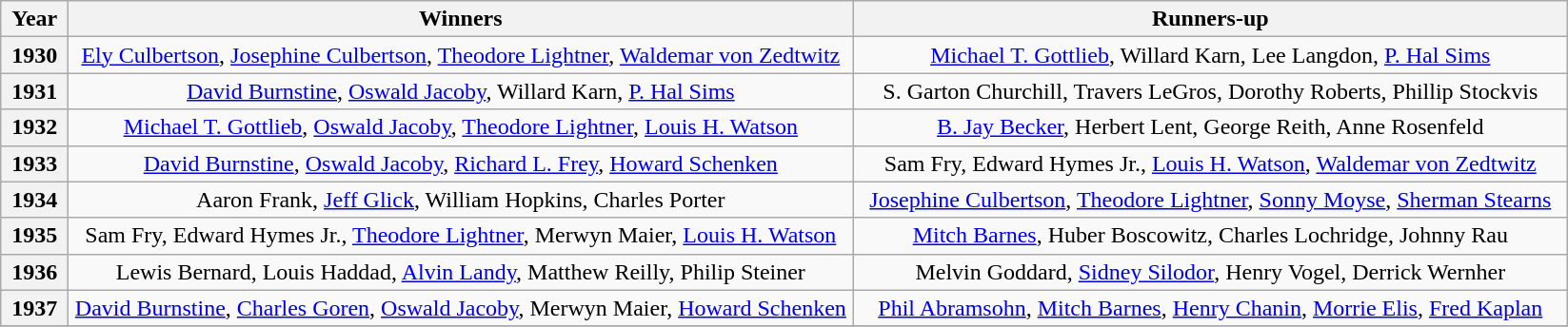<table class="wikitable" style="text-align:center">
<tr>
<th>Year</th>
<th>Winners</th>
<th>Runners-up</th>
</tr>
<tr>
<th> 1930 </th>
<td><a href='#'>Ely Culbertson</a>, <a href='#'>Josephine Culbertson</a>, <a href='#'>Theodore Lightner</a>, <a href='#'>Waldemar von Zedtwitz</a></td>
<td><a href='#'>Michael T. Gottlieb</a>, Willard Karn, Lee Langdon, <a href='#'>P. Hal Sims</a></td>
</tr>
<tr>
<th>1931</th>
<td><a href='#'>David Burnstine</a>, <a href='#'>Oswald Jacoby</a>, Willard Karn, <a href='#'>P. Hal Sims</a></td>
<td>S. Garton Churchill, Travers LeGros, Dorothy Roberts, Phillip Stockvis</td>
</tr>
<tr>
<th>1932</th>
<td><a href='#'>Michael T. Gottlieb</a>, <a href='#'>Oswald Jacoby</a>, <a href='#'>Theodore Lightner</a>, <a href='#'>Louis H. Watson</a></td>
<td><a href='#'>B. Jay Becker</a>, Herbert Lent, George Reith, Anne Rosenfeld</td>
</tr>
<tr>
<th>1933</th>
<td><a href='#'>David Burnstine</a>, <a href='#'>Oswald Jacoby</a>, <a href='#'>Richard L. Frey</a>, <a href='#'>Howard Schenken</a></td>
<td>Sam Fry, Edward Hymes Jr., <a href='#'>Louis H. Watson</a>, <a href='#'>Waldemar von Zedtwitz</a></td>
</tr>
<tr>
<th>1934</th>
<td>Aaron Frank, <a href='#'>Jeff Glick</a>, William Hopkins, Charles Porter</td>
<td>  <a href='#'>Josephine Culbertson</a>, <a href='#'>Theodore Lightner</a>, <a href='#'>Sonny Moyse</a>, <a href='#'>Sherman Stearns</a>  </td>
</tr>
<tr>
<th>1935</th>
<td>  Sam Fry, Edward Hymes Jr., <a href='#'>Theodore Lightner</a>, Merwyn Maier, <a href='#'>Louis H. Watson</a>  </td>
<td><a href='#'>Mitch Barnes</a>, Huber Boscowitz, Charles Lochridge, Johnny Rau</td>
</tr>
<tr>
<th>1936</th>
<td>Lewis Bernard, Louis Haddad, <a href='#'>Alvin Landy</a>, Matthew Reilly, Philip Steiner</td>
<td>Melvin Goddard, <a href='#'>Sidney Silodor</a>, Henry Vogel, Derrick Wernher</td>
</tr>
<tr>
<th>1937</th>
<td><a href='#'>David Burnstine</a>, <a href='#'>Charles Goren</a>, <a href='#'>Oswald Jacoby</a>, Merwyn Maier, <a href='#'>Howard Schenken</a></td>
<td><a href='#'>Phil Abramsohn</a>, <a href='#'>Mitch Barnes</a>, <a href='#'>Henry Chanin</a>, <a href='#'>Morrie Elis</a>, <a href='#'>Fred Kaplan</a></td>
</tr>
<tr>
</tr>
</table>
